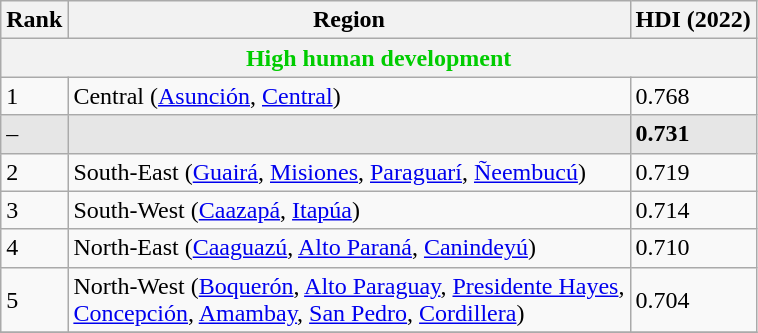<table class="wikitable sortable">
<tr>
<th class="sort">Rank</th>
<th class="sort">Region</th>
<th class="sort">HDI (2022)</th>
</tr>
<tr>
<th colspan="3" style="color:#0c0;">High human development</th>
</tr>
<tr>
<td>1</td>
<td style="text-align:left">Central (<a href='#'>Asunción</a>, <a href='#'>Central</a>)</td>
<td>0.768</td>
</tr>
<tr style="background:#e6e6e6">
<td>–</td>
<td style="text-align:left"><strong></strong></td>
<td><strong>0.731</strong></td>
</tr>
<tr>
<td>2</td>
<td style="text-align:left">South-East (<a href='#'>Guairá</a>, <a href='#'>Misiones</a>, <a href='#'>Paraguarí</a>, <a href='#'>Ñeembucú</a>)</td>
<td>0.719</td>
</tr>
<tr>
<td>3</td>
<td style="text-align:left">South-West (<a href='#'>Caazapá</a>, <a href='#'>Itapúa</a>)</td>
<td>0.714</td>
</tr>
<tr>
<td>4</td>
<td style="text-align:left">North-East (<a href='#'>Caaguazú</a>, <a href='#'>Alto Paraná</a>,  <a href='#'>Canindeyú</a>)</td>
<td>0.710</td>
</tr>
<tr>
<td>5</td>
<td style="text-align:left">North-West (<a href='#'>Boquerón</a>, <a href='#'>Alto Paraguay</a>, <a href='#'>Presidente Hayes</a>,<br> <a href='#'>Concepción</a>, <a href='#'>Amambay</a>, <a href='#'>San Pedro</a>, <a href='#'>Cordillera</a>)</td>
<td>0.704</td>
</tr>
<tr>
</tr>
</table>
